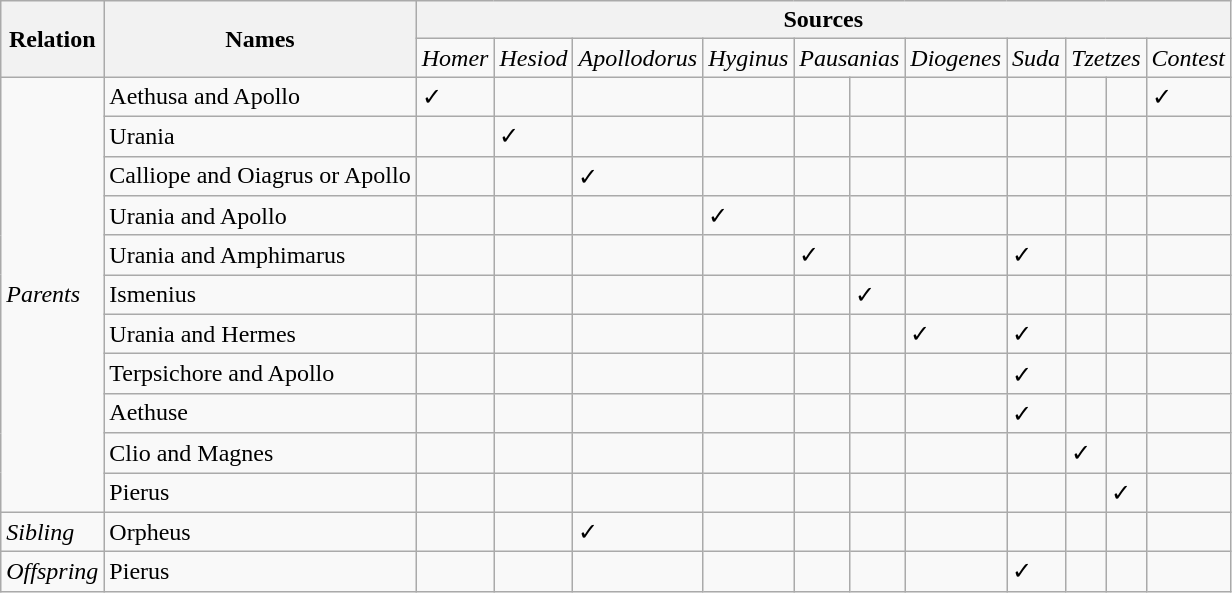<table class="wikitable">
<tr>
<th rowspan="2"><strong>Relation</strong></th>
<th rowspan="2">Names</th>
<th colspan="11">Sources</th>
</tr>
<tr>
<td><em>Homer</em></td>
<td><em>Hesiod</em></td>
<td><em>Apollodorus</em></td>
<td><em>Hyginus</em></td>
<td colspan="2"><em>Pausanias</em></td>
<td><em>Diogenes</em></td>
<td><em>Suda</em></td>
<td colspan="2"><em>Tzetzes</em></td>
<td><em>Contest</em></td>
</tr>
<tr>
<td rowspan="11"><em>Parents</em></td>
<td>Aethusa and Apollo</td>
<td>✓</td>
<td></td>
<td></td>
<td></td>
<td></td>
<td></td>
<td></td>
<td></td>
<td></td>
<td></td>
<td>✓</td>
</tr>
<tr>
<td>Urania</td>
<td></td>
<td>✓</td>
<td></td>
<td></td>
<td></td>
<td></td>
<td></td>
<td></td>
<td></td>
<td></td>
<td></td>
</tr>
<tr>
<td>Calliope and Oiagrus or Apollo</td>
<td></td>
<td></td>
<td>✓</td>
<td></td>
<td></td>
<td></td>
<td></td>
<td></td>
<td></td>
<td></td>
<td></td>
</tr>
<tr>
<td>Urania and Apollo</td>
<td></td>
<td></td>
<td></td>
<td>✓</td>
<td></td>
<td></td>
<td></td>
<td></td>
<td></td>
<td></td>
<td></td>
</tr>
<tr>
<td>Urania and Amphimarus</td>
<td></td>
<td></td>
<td></td>
<td></td>
<td>✓</td>
<td></td>
<td></td>
<td>✓</td>
<td></td>
<td></td>
<td></td>
</tr>
<tr>
<td>Ismenius</td>
<td></td>
<td></td>
<td></td>
<td></td>
<td></td>
<td>✓</td>
<td></td>
<td></td>
<td></td>
<td></td>
<td></td>
</tr>
<tr>
<td>Urania and Hermes</td>
<td></td>
<td></td>
<td></td>
<td></td>
<td></td>
<td></td>
<td>✓</td>
<td>✓</td>
<td></td>
<td></td>
<td></td>
</tr>
<tr>
<td>Terpsichore and Apollo</td>
<td></td>
<td></td>
<td></td>
<td></td>
<td></td>
<td></td>
<td></td>
<td>✓</td>
<td></td>
<td></td>
<td></td>
</tr>
<tr>
<td>Aethuse</td>
<td></td>
<td></td>
<td></td>
<td></td>
<td></td>
<td></td>
<td></td>
<td>✓</td>
<td></td>
<td></td>
<td></td>
</tr>
<tr>
<td>Clio and Magnes</td>
<td></td>
<td></td>
<td></td>
<td></td>
<td></td>
<td></td>
<td></td>
<td></td>
<td>✓</td>
<td></td>
<td></td>
</tr>
<tr>
<td>Pierus</td>
<td></td>
<td></td>
<td></td>
<td></td>
<td></td>
<td></td>
<td></td>
<td></td>
<td></td>
<td>✓</td>
<td></td>
</tr>
<tr>
<td><em>Sibling</em></td>
<td>Orpheus</td>
<td></td>
<td></td>
<td>✓</td>
<td></td>
<td></td>
<td></td>
<td></td>
<td></td>
<td></td>
<td></td>
<td></td>
</tr>
<tr>
<td><em>Offspring</em></td>
<td>Pierus</td>
<td></td>
<td></td>
<td></td>
<td></td>
<td></td>
<td></td>
<td></td>
<td>✓</td>
<td></td>
<td></td>
<td></td>
</tr>
</table>
